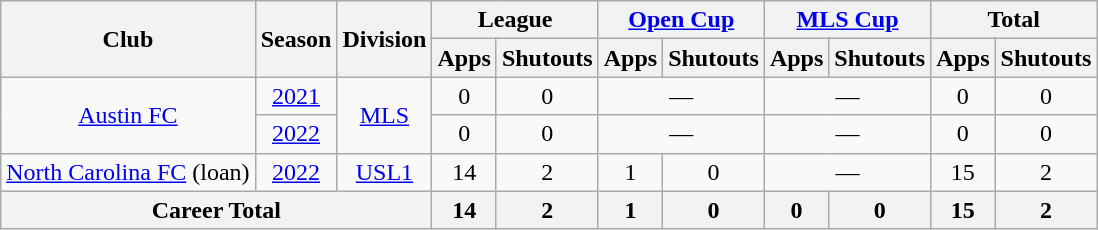<table class="wikitable" style="text-align:center;">
<tr>
<th rowspan="2">Club</th>
<th rowspan="2">Season</th>
<th rowspan="2">Division</th>
<th colspan="2">League</th>
<th colspan="2"><a href='#'>Open Cup</a></th>
<th colspan="2"><a href='#'>MLS Cup</a></th>
<th colspan="2">Total</th>
</tr>
<tr>
<th>Apps</th>
<th>Shutouts</th>
<th>Apps</th>
<th>Shutouts</th>
<th>Apps</th>
<th>Shutouts</th>
<th>Apps</th>
<th>Shutouts</th>
</tr>
<tr>
<td rowspan=2><a href='#'>Austin FC</a></td>
<td><a href='#'>2021</a></td>
<td rowspan=2><a href='#'>MLS</a></td>
<td>0</td>
<td>0</td>
<td colspan="2">—</td>
<td colspan="2">—</td>
<td>0</td>
<td>0</td>
</tr>
<tr>
<td><a href='#'>2022</a></td>
<td>0</td>
<td>0</td>
<td colspan="2">—</td>
<td colspan="2">—</td>
<td>0</td>
<td>0</td>
</tr>
<tr>
<td><a href='#'>North Carolina FC</a> (loan)</td>
<td><a href='#'>2022</a></td>
<td><a href='#'>USL1</a></td>
<td>14</td>
<td>2</td>
<td>1</td>
<td>0</td>
<td colspan="2">—</td>
<td>15</td>
<td>2</td>
</tr>
<tr>
<th colspan="3">Career Total</th>
<th>14</th>
<th>2</th>
<th>1</th>
<th>0</th>
<th>0</th>
<th>0</th>
<th>15</th>
<th>2</th>
</tr>
</table>
